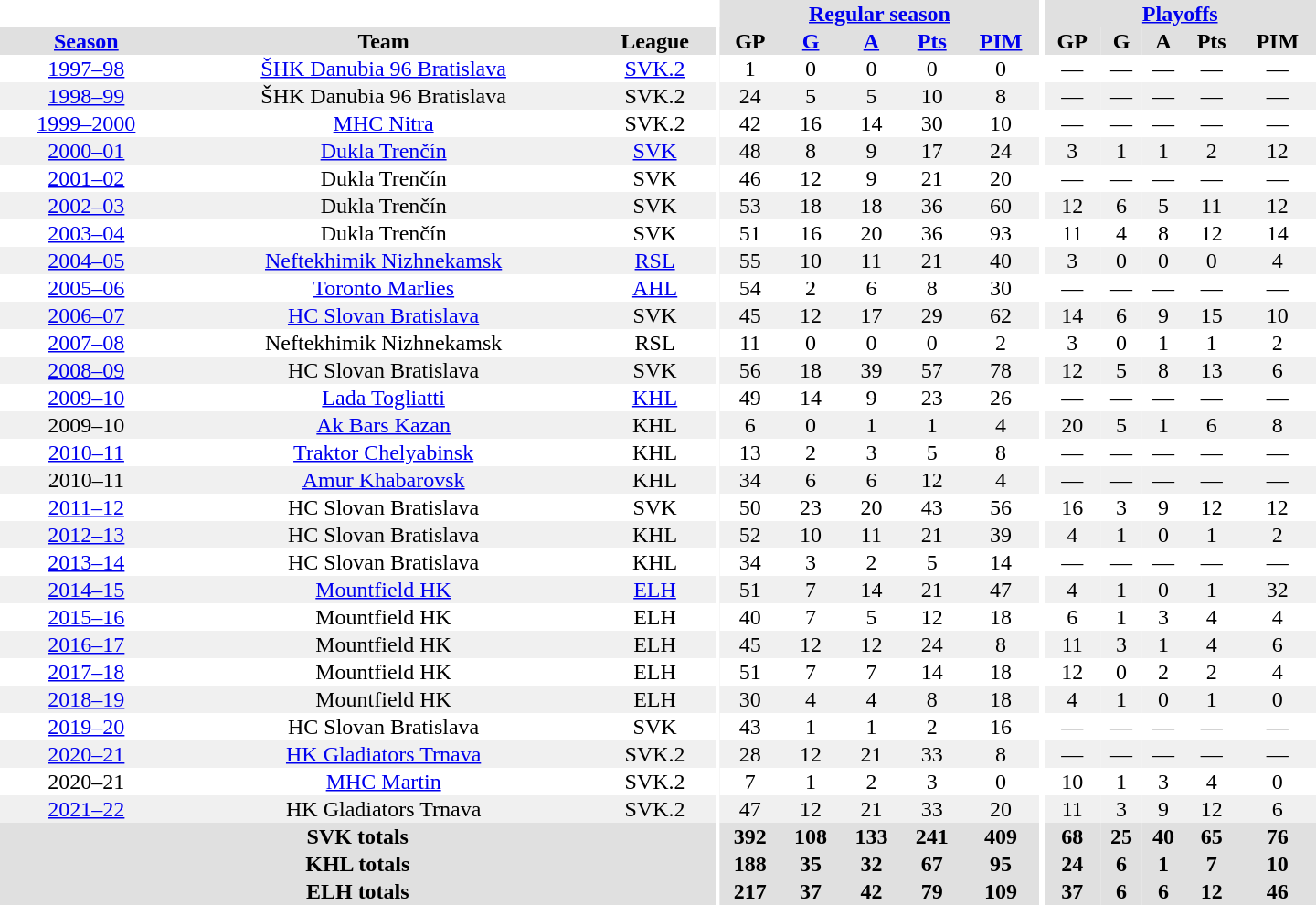<table border="0" cellpadding="1" cellspacing="0" style="text-align:center; width:60em">
<tr bgcolor="#e0e0e0">
<th colspan="3" bgcolor="#ffffff"></th>
<th rowspan="99" bgcolor="#ffffff"></th>
<th colspan="5"><a href='#'>Regular season</a></th>
<th rowspan="99" bgcolor="#ffffff"></th>
<th colspan="5"><a href='#'>Playoffs</a></th>
</tr>
<tr bgcolor="#e0e0e0">
<th><a href='#'>Season</a></th>
<th>Team</th>
<th>League</th>
<th>GP</th>
<th><a href='#'>G</a></th>
<th><a href='#'>A</a></th>
<th><a href='#'>Pts</a></th>
<th><a href='#'>PIM</a></th>
<th>GP</th>
<th>G</th>
<th>A</th>
<th>Pts</th>
<th>PIM</th>
</tr>
<tr>
<td><a href='#'>1997–98</a></td>
<td><a href='#'>ŠHK Danubia 96 Bratislava</a></td>
<td><a href='#'>SVK.2</a></td>
<td>1</td>
<td>0</td>
<td>0</td>
<td>0</td>
<td>0</td>
<td>—</td>
<td>—</td>
<td>—</td>
<td>—</td>
<td>—</td>
</tr>
<tr bgcolor="#f0f0f0">
<td><a href='#'>1998–99</a></td>
<td>ŠHK Danubia 96 Bratislava</td>
<td>SVK.2</td>
<td>24</td>
<td>5</td>
<td>5</td>
<td>10</td>
<td>8</td>
<td>—</td>
<td>—</td>
<td>—</td>
<td>—</td>
<td>—</td>
</tr>
<tr>
<td><a href='#'>1999–2000</a></td>
<td><a href='#'>MHC Nitra</a></td>
<td>SVK.2</td>
<td>42</td>
<td>16</td>
<td>14</td>
<td>30</td>
<td>10</td>
<td>—</td>
<td>—</td>
<td>—</td>
<td>—</td>
<td>—</td>
</tr>
<tr bgcolor="#f0f0f0">
<td><a href='#'>2000–01</a></td>
<td><a href='#'>Dukla Trenčín</a></td>
<td><a href='#'>SVK</a></td>
<td>48</td>
<td>8</td>
<td>9</td>
<td>17</td>
<td>24</td>
<td>3</td>
<td>1</td>
<td>1</td>
<td>2</td>
<td>12</td>
</tr>
<tr>
<td><a href='#'>2001–02</a></td>
<td>Dukla Trenčín</td>
<td>SVK</td>
<td>46</td>
<td>12</td>
<td>9</td>
<td>21</td>
<td>20</td>
<td>—</td>
<td>—</td>
<td>—</td>
<td>—</td>
<td>—</td>
</tr>
<tr bgcolor="#f0f0f0">
<td><a href='#'>2002–03</a></td>
<td>Dukla Trenčín</td>
<td>SVK</td>
<td>53</td>
<td>18</td>
<td>18</td>
<td>36</td>
<td>60</td>
<td>12</td>
<td>6</td>
<td>5</td>
<td>11</td>
<td>12</td>
</tr>
<tr>
<td><a href='#'>2003–04</a></td>
<td>Dukla Trenčín</td>
<td>SVK</td>
<td>51</td>
<td>16</td>
<td>20</td>
<td>36</td>
<td>93</td>
<td>11</td>
<td>4</td>
<td>8</td>
<td>12</td>
<td>14</td>
</tr>
<tr bgcolor="#f0f0f0">
<td><a href='#'>2004–05</a></td>
<td><a href='#'>Neftekhimik Nizhnekamsk</a></td>
<td><a href='#'>RSL</a></td>
<td>55</td>
<td>10</td>
<td>11</td>
<td>21</td>
<td>40</td>
<td>3</td>
<td>0</td>
<td>0</td>
<td>0</td>
<td>4</td>
</tr>
<tr>
<td><a href='#'>2005–06</a></td>
<td><a href='#'>Toronto Marlies</a></td>
<td><a href='#'>AHL</a></td>
<td>54</td>
<td>2</td>
<td>6</td>
<td>8</td>
<td>30</td>
<td>—</td>
<td>—</td>
<td>—</td>
<td>—</td>
<td>—</td>
</tr>
<tr bgcolor="#f0f0f0">
<td><a href='#'>2006–07</a></td>
<td><a href='#'>HC Slovan Bratislava</a></td>
<td>SVK</td>
<td>45</td>
<td>12</td>
<td>17</td>
<td>29</td>
<td>62</td>
<td>14</td>
<td>6</td>
<td>9</td>
<td>15</td>
<td>10</td>
</tr>
<tr>
<td><a href='#'>2007–08</a></td>
<td>Neftekhimik Nizhnekamsk</td>
<td>RSL</td>
<td>11</td>
<td>0</td>
<td>0</td>
<td>0</td>
<td>2</td>
<td>3</td>
<td>0</td>
<td>1</td>
<td>1</td>
<td>2</td>
</tr>
<tr bgcolor="#f0f0f0">
<td><a href='#'>2008–09</a></td>
<td>HC Slovan Bratislava</td>
<td>SVK</td>
<td>56</td>
<td>18</td>
<td>39</td>
<td>57</td>
<td>78</td>
<td>12</td>
<td>5</td>
<td>8</td>
<td>13</td>
<td>6</td>
</tr>
<tr>
<td><a href='#'>2009–10</a></td>
<td><a href='#'>Lada Togliatti</a></td>
<td><a href='#'>KHL</a></td>
<td>49</td>
<td>14</td>
<td>9</td>
<td>23</td>
<td>26</td>
<td>—</td>
<td>—</td>
<td>—</td>
<td>—</td>
<td>—</td>
</tr>
<tr bgcolor="#f0f0f0">
<td>2009–10</td>
<td><a href='#'>Ak Bars Kazan</a></td>
<td>KHL</td>
<td>6</td>
<td>0</td>
<td>1</td>
<td>1</td>
<td>4</td>
<td>20</td>
<td>5</td>
<td>1</td>
<td>6</td>
<td>8</td>
</tr>
<tr>
<td><a href='#'>2010–11</a></td>
<td><a href='#'>Traktor Chelyabinsk</a></td>
<td>KHL</td>
<td>13</td>
<td>2</td>
<td>3</td>
<td>5</td>
<td>8</td>
<td>—</td>
<td>—</td>
<td>—</td>
<td>—</td>
<td>—</td>
</tr>
<tr bgcolor="#f0f0f0">
<td>2010–11</td>
<td><a href='#'>Amur Khabarovsk</a></td>
<td>KHL</td>
<td>34</td>
<td>6</td>
<td>6</td>
<td>12</td>
<td>4</td>
<td>—</td>
<td>—</td>
<td>—</td>
<td>—</td>
<td>—</td>
</tr>
<tr>
<td><a href='#'>2011–12</a></td>
<td>HC Slovan Bratislava</td>
<td>SVK</td>
<td>50</td>
<td>23</td>
<td>20</td>
<td>43</td>
<td>56</td>
<td>16</td>
<td>3</td>
<td>9</td>
<td>12</td>
<td>12</td>
</tr>
<tr bgcolor="#f0f0f0">
<td><a href='#'>2012–13</a></td>
<td>HC Slovan Bratislava</td>
<td>KHL</td>
<td>52</td>
<td>10</td>
<td>11</td>
<td>21</td>
<td>39</td>
<td>4</td>
<td>1</td>
<td>0</td>
<td>1</td>
<td>2</td>
</tr>
<tr>
<td><a href='#'>2013–14</a></td>
<td>HC Slovan Bratislava</td>
<td>KHL</td>
<td>34</td>
<td>3</td>
<td>2</td>
<td>5</td>
<td>14</td>
<td>—</td>
<td>—</td>
<td>—</td>
<td>—</td>
<td>—</td>
</tr>
<tr bgcolor="#f0f0f0">
<td><a href='#'>2014–15</a></td>
<td><a href='#'>Mountfield HK</a></td>
<td><a href='#'>ELH</a></td>
<td>51</td>
<td>7</td>
<td>14</td>
<td>21</td>
<td>47</td>
<td>4</td>
<td>1</td>
<td>0</td>
<td>1</td>
<td>32</td>
</tr>
<tr>
<td><a href='#'>2015–16</a></td>
<td>Mountfield HK</td>
<td>ELH</td>
<td>40</td>
<td>7</td>
<td>5</td>
<td>12</td>
<td>18</td>
<td>6</td>
<td>1</td>
<td>3</td>
<td>4</td>
<td>4</td>
</tr>
<tr bgcolor="#f0f0f0">
<td><a href='#'>2016–17</a></td>
<td>Mountfield HK</td>
<td>ELH</td>
<td>45</td>
<td>12</td>
<td>12</td>
<td>24</td>
<td>8</td>
<td>11</td>
<td>3</td>
<td>1</td>
<td>4</td>
<td>6</td>
</tr>
<tr>
<td><a href='#'>2017–18</a></td>
<td>Mountfield HK</td>
<td>ELH</td>
<td>51</td>
<td>7</td>
<td>7</td>
<td>14</td>
<td>18</td>
<td>12</td>
<td>0</td>
<td>2</td>
<td>2</td>
<td>4</td>
</tr>
<tr bgcolor="#f0f0f0">
<td><a href='#'>2018–19</a></td>
<td>Mountfield HK</td>
<td>ELH</td>
<td>30</td>
<td>4</td>
<td>4</td>
<td>8</td>
<td>18</td>
<td>4</td>
<td>1</td>
<td>0</td>
<td>1</td>
<td>0</td>
</tr>
<tr>
<td><a href='#'>2019–20</a></td>
<td>HC Slovan Bratislava</td>
<td>SVK</td>
<td>43</td>
<td>1</td>
<td>1</td>
<td>2</td>
<td>16</td>
<td>—</td>
<td>—</td>
<td>—</td>
<td>—</td>
<td>—</td>
</tr>
<tr bgcolor="#f0f0f0">
<td><a href='#'>2020–21</a></td>
<td><a href='#'>HK Gladiators Trnava</a></td>
<td>SVK.2</td>
<td>28</td>
<td>12</td>
<td>21</td>
<td>33</td>
<td>8</td>
<td>—</td>
<td>—</td>
<td>—</td>
<td>—</td>
<td>—</td>
</tr>
<tr>
<td>2020–21</td>
<td><a href='#'>MHC Martin</a></td>
<td>SVK.2</td>
<td>7</td>
<td>1</td>
<td>2</td>
<td>3</td>
<td>0</td>
<td>10</td>
<td>1</td>
<td>3</td>
<td>4</td>
<td>0</td>
</tr>
<tr bgcolor="#f0f0f0">
<td><a href='#'>2021–22</a></td>
<td>HK Gladiators Trnava</td>
<td>SVK.2</td>
<td>47</td>
<td>12</td>
<td>21</td>
<td>33</td>
<td>20</td>
<td>11</td>
<td>3</td>
<td>9</td>
<td>12</td>
<td>6</td>
</tr>
<tr bgcolor="#e0e0e0">
<th colspan="3">SVK totals</th>
<th>392</th>
<th>108</th>
<th>133</th>
<th>241</th>
<th>409</th>
<th>68</th>
<th>25</th>
<th>40</th>
<th>65</th>
<th>76</th>
</tr>
<tr bgcolor="#e0e0e0">
<th colspan="3">KHL totals</th>
<th>188</th>
<th>35</th>
<th>32</th>
<th>67</th>
<th>95</th>
<th>24</th>
<th>6</th>
<th>1</th>
<th>7</th>
<th>10</th>
</tr>
<tr bgcolor="#e0e0e0">
<th colspan="3">ELH totals</th>
<th>217</th>
<th>37</th>
<th>42</th>
<th>79</th>
<th>109</th>
<th>37</th>
<th>6</th>
<th>6</th>
<th>12</th>
<th>46</th>
</tr>
</table>
